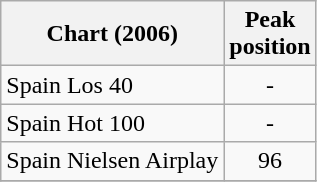<table class="wikitable">
<tr>
<th align="center">Chart (2006)</th>
<th align="center">Peak<br>position</th>
</tr>
<tr>
<td align="left">Spain Los 40</td>
<td align="center">-</td>
</tr>
<tr>
<td align="left">Spain Hot 100</td>
<td align="center">-</td>
</tr>
<tr>
<td align="left">Spain Nielsen Airplay</td>
<td align="center">96</td>
</tr>
<tr>
</tr>
</table>
